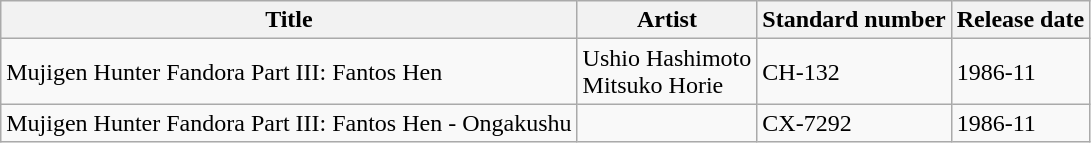<table class="wikitable">
<tr>
<th>Title</th>
<th>Artist</th>
<th>Standard number</th>
<th>Release date</th>
</tr>
<tr>
<td>Mujigen Hunter Fandora Part III: Fantos Hen</td>
<td>Ushio Hashimoto<br>Mitsuko Horie</td>
<td>CH-132</td>
<td>1986-11</td>
</tr>
<tr>
<td>Mujigen Hunter Fandora Part III: Fantos Hen - Ongakushu</td>
<td></td>
<td>CX-7292</td>
<td>1986-11</td>
</tr>
</table>
